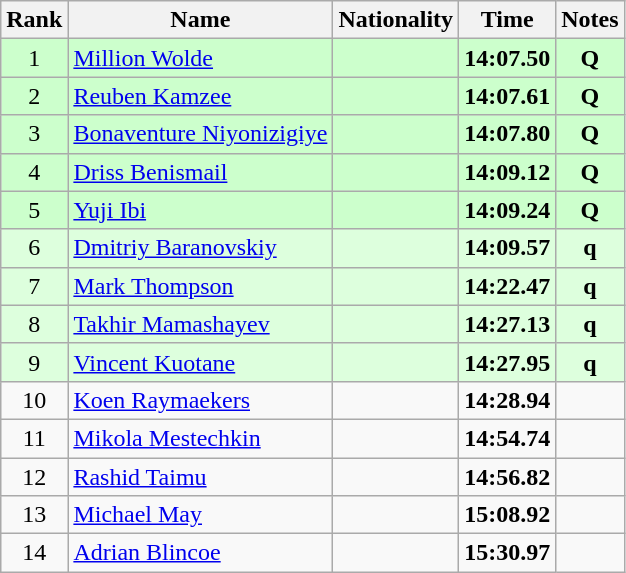<table class="wikitable sortable" style="text-align:center">
<tr>
<th>Rank</th>
<th>Name</th>
<th>Nationality</th>
<th>Time</th>
<th>Notes</th>
</tr>
<tr bgcolor=ccffcc>
<td>1</td>
<td align=left><a href='#'>Million Wolde</a></td>
<td align=left></td>
<td><strong>14:07.50</strong></td>
<td><strong>Q</strong></td>
</tr>
<tr bgcolor=ccffcc>
<td>2</td>
<td align=left><a href='#'>Reuben Kamzee</a></td>
<td align=left></td>
<td><strong>14:07.61</strong></td>
<td><strong>Q</strong></td>
</tr>
<tr bgcolor=ccffcc>
<td>3</td>
<td align=left><a href='#'>Bonaventure Niyonizigiye</a></td>
<td align=left></td>
<td><strong>14:07.80</strong></td>
<td><strong>Q</strong></td>
</tr>
<tr bgcolor=ccffcc>
<td>4</td>
<td align=left><a href='#'>Driss Benismail</a></td>
<td align=left></td>
<td><strong>14:09.12</strong></td>
<td><strong>Q</strong></td>
</tr>
<tr bgcolor=ccffcc>
<td>5</td>
<td align=left><a href='#'>Yuji Ibi</a></td>
<td align=left></td>
<td><strong>14:09.24</strong></td>
<td><strong>Q</strong></td>
</tr>
<tr bgcolor=ddffdd>
<td>6</td>
<td align=left><a href='#'>Dmitriy Baranovskiy</a></td>
<td align=left></td>
<td><strong>14:09.57</strong></td>
<td><strong>q</strong></td>
</tr>
<tr bgcolor=ddffdd>
<td>7</td>
<td align=left><a href='#'>Mark Thompson</a></td>
<td align=left></td>
<td><strong>14:22.47</strong></td>
<td><strong>q</strong></td>
</tr>
<tr bgcolor=ddffdd>
<td>8</td>
<td align=left><a href='#'>Takhir Mamashayev</a></td>
<td align=left></td>
<td><strong>14:27.13</strong></td>
<td><strong>q</strong></td>
</tr>
<tr bgcolor=ddffdd>
<td>9</td>
<td align=left><a href='#'>Vincent Kuotane</a></td>
<td align=left></td>
<td><strong>14:27.95</strong></td>
<td><strong>q</strong></td>
</tr>
<tr>
<td>10</td>
<td align=left><a href='#'>Koen Raymaekers</a></td>
<td align=left></td>
<td><strong>14:28.94</strong></td>
<td></td>
</tr>
<tr>
<td>11</td>
<td align=left><a href='#'>Mikola Mestechkin</a></td>
<td align=left></td>
<td><strong>14:54.74</strong></td>
<td></td>
</tr>
<tr>
<td>12</td>
<td align=left><a href='#'>Rashid Taimu</a></td>
<td align=left></td>
<td><strong>14:56.82</strong></td>
<td></td>
</tr>
<tr>
<td>13</td>
<td align=left><a href='#'>Michael May</a></td>
<td align=left></td>
<td><strong>15:08.92</strong></td>
<td></td>
</tr>
<tr>
<td>14</td>
<td align=left><a href='#'>Adrian Blincoe</a></td>
<td align=left></td>
<td><strong>15:30.97</strong></td>
<td></td>
</tr>
</table>
